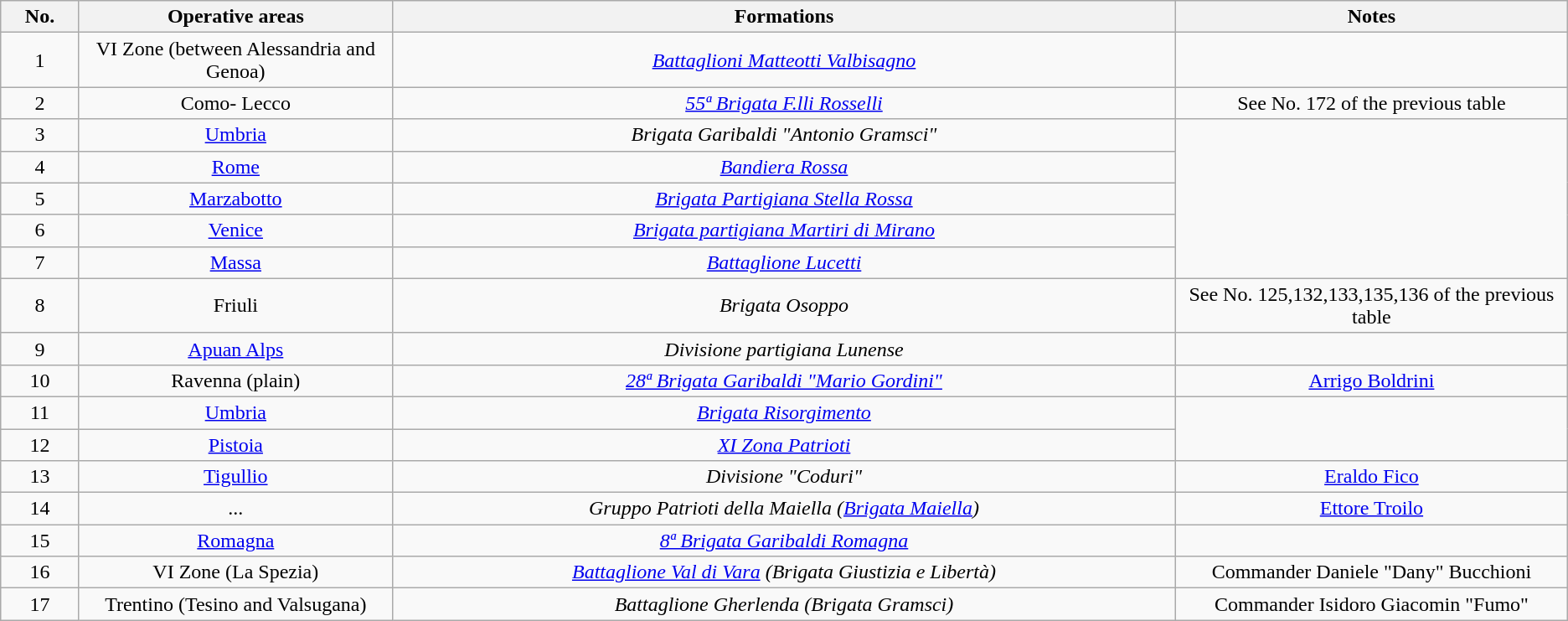<table class="wikitable" style="text-align:center;">
<tr>
<th width="5%" align="center">No.</th>
<th width="20%" align="center">Operative areas</th>
<th width="50%" align="center">Formations</th>
<th width="25%" align="center">Notes</th>
</tr>
<tr>
<td align="center">1</td>
<td>VI Zone (between Alessandria and Genoa)</td>
<td><em><a href='#'>Battaglioni Matteotti Valbisagno</a></em></td>
<td></td>
</tr>
<tr>
<td align="center">2</td>
<td>Como- Lecco</td>
<td><em><a href='#'>55ª Brigata F.lli Rosselli</a></em></td>
<td>See No. 172 of the previous table</td>
</tr>
<tr>
<td align="center">3</td>
<td><a href='#'>Umbria</a></td>
<td><em>Brigata Garibaldi "Antonio Gramsci"</em></td>
<td rowspan="5"></td>
</tr>
<tr>
<td align="center">4</td>
<td><a href='#'>Rome</a></td>
<td><a href='#'><em>Bandiera Rossa</em></a></td>
</tr>
<tr>
<td align="center">5</td>
<td><a href='#'>Marzabotto</a></td>
<td><em><a href='#'>Brigata Partigiana Stella Rossa</a></em></td>
</tr>
<tr>
<td align="center">6</td>
<td><a href='#'>Venice</a></td>
<td><em><a href='#'>Brigata partigiana Martiri di Mirano</a></em></td>
</tr>
<tr>
<td align="center">7</td>
<td><a href='#'>Massa</a></td>
<td><em><a href='#'>Battaglione Lucetti</a></em></td>
</tr>
<tr>
<td align="center">8</td>
<td>Friuli</td>
<td><em>Brigata Osoppo</em></td>
<td>See No. 125,132,133,135,136 of the previous table</td>
</tr>
<tr>
<td align="center">9</td>
<td><a href='#'>Apuan Alps</a></td>
<td><em>Divisione partigiana Lunense</em></td>
<td></td>
</tr>
<tr>
<td align="center">10</td>
<td>Ravenna (plain)</td>
<td><em><a href='#'>28ª Brigata Garibaldi "Mario Gordini"</a></em></td>
<td><a href='#'>Arrigo Boldrini</a></td>
</tr>
<tr>
<td align="center">11</td>
<td><a href='#'>Umbria</a></td>
<td><em><a href='#'>Brigata Risorgimento</a></em></td>
<td rowspan="2"></td>
</tr>
<tr>
<td align="center">12</td>
<td><a href='#'>Pistoia</a></td>
<td><em><a href='#'>XI Zona Patrioti</a></em></td>
</tr>
<tr>
<td align="center">13</td>
<td><a href='#'>Tigullio</a></td>
<td><em>Divisione "Coduri"</em></td>
<td><a href='#'>Eraldo Fico</a></td>
</tr>
<tr>
<td align="center">14</td>
<td>...</td>
<td><em>Gruppo Patrioti della Maiella (<a href='#'>Brigata Maiella</a>)</em></td>
<td><a href='#'>Ettore Troilo</a></td>
</tr>
<tr>
<td align="center">15</td>
<td><a href='#'>Romagna</a></td>
<td><em><a href='#'>8ª Brigata Garibaldi Romagna</a></em></td>
<td></td>
</tr>
<tr>
<td align="center">16</td>
<td>VI Zone (La Spezia)</td>
<td><em><a href='#'>Battaglione Val di Vara</a> (Brigata Giustizia e Libertà)</em></td>
<td>Commander Daniele "Dany" Bucchioni</td>
</tr>
<tr>
<td>17</td>
<td>Trentino (Tesino and Valsugana)</td>
<td><em>Battaglione Gherlenda (Brigata Gramsci)</em></td>
<td>Commander Isidoro Giacomin "Fumo"</td>
</tr>
</table>
